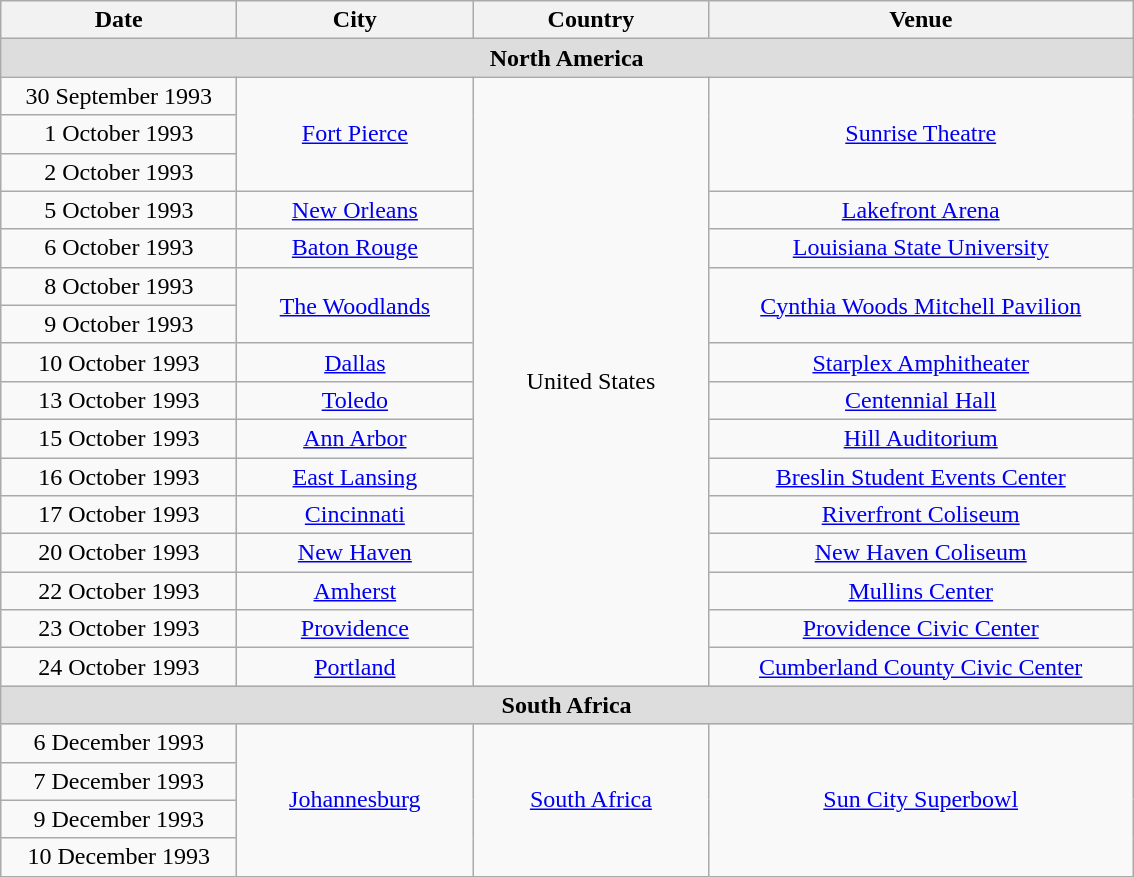<table class="wikitable" style="text-align:center;">
<tr>
<th width="150">Date</th>
<th width="150">City</th>
<th width="150">Country</th>
<th width="275">Venue</th>
</tr>
<tr style="background:#ddd;">
<td colspan="4"><strong>North America</strong></td>
</tr>
<tr>
<td>30 September 1993</td>
<td rowspan="3"><a href='#'>Fort Pierce</a></td>
<td rowspan="16">United States</td>
<td rowspan="3"><a href='#'>Sunrise Theatre</a></td>
</tr>
<tr>
<td>1 October 1993</td>
</tr>
<tr>
<td>2 October 1993</td>
</tr>
<tr>
<td>5 October 1993</td>
<td><a href='#'>New Orleans</a></td>
<td><a href='#'>Lakefront Arena</a></td>
</tr>
<tr>
<td>6 October 1993</td>
<td><a href='#'>Baton Rouge</a></td>
<td><a href='#'>Louisiana State University</a></td>
</tr>
<tr>
<td>8 October 1993</td>
<td rowspan="2"><a href='#'>The Woodlands</a></td>
<td rowspan="2"><a href='#'>Cynthia Woods Mitchell Pavilion</a></td>
</tr>
<tr>
<td>9 October 1993</td>
</tr>
<tr>
<td>10 October 1993</td>
<td><a href='#'>Dallas</a></td>
<td><a href='#'>Starplex Amphitheater</a></td>
</tr>
<tr>
<td>13 October 1993</td>
<td><a href='#'>Toledo</a></td>
<td><a href='#'>Centennial Hall</a></td>
</tr>
<tr>
<td>15 October 1993</td>
<td><a href='#'>Ann Arbor</a></td>
<td><a href='#'>Hill Auditorium</a></td>
</tr>
<tr>
<td>16 October 1993</td>
<td><a href='#'>East Lansing</a></td>
<td><a href='#'>Breslin Student Events Center</a></td>
</tr>
<tr>
<td>17 October 1993</td>
<td><a href='#'>Cincinnati</a></td>
<td><a href='#'>Riverfront Coliseum</a></td>
</tr>
<tr>
<td>20 October 1993</td>
<td><a href='#'>New Haven</a></td>
<td><a href='#'>New Haven Coliseum</a></td>
</tr>
<tr>
<td>22 October 1993</td>
<td><a href='#'>Amherst</a></td>
<td><a href='#'>Mullins Center</a></td>
</tr>
<tr>
<td>23 October 1993</td>
<td><a href='#'>Providence</a></td>
<td><a href='#'>Providence Civic Center</a></td>
</tr>
<tr>
<td>24 October 1993</td>
<td><a href='#'>Portland</a></td>
<td><a href='#'>Cumberland County Civic Center</a></td>
</tr>
<tr style="background:#ddd;">
<td colspan="4"><strong>South Africa</strong></td>
</tr>
<tr>
<td>6 December 1993</td>
<td rowspan="4"><a href='#'>Johannesburg</a></td>
<td rowspan="4"><a href='#'>South Africa</a></td>
<td rowspan="4"><a href='#'>Sun City Superbowl</a></td>
</tr>
<tr>
<td>7 December 1993</td>
</tr>
<tr>
<td>9 December 1993</td>
</tr>
<tr>
<td>10 December 1993</td>
</tr>
</table>
